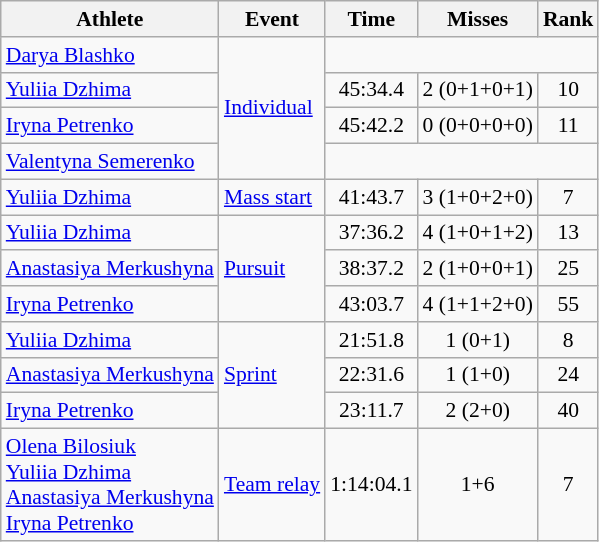<table class=wikitable style=font-size:90%;text-align:center>
<tr>
<th>Athlete</th>
<th>Event</th>
<th>Time</th>
<th>Misses</th>
<th>Rank</th>
</tr>
<tr>
<td align=left><a href='#'>Darya Blashko</a></td>
<td align=left rowspan=4><a href='#'>Individual</a></td>
<td colspan=3></td>
</tr>
<tr>
<td align=left><a href='#'>Yuliia Dzhima</a></td>
<td>45:34.4</td>
<td>2 (0+1+0+1)</td>
<td>10</td>
</tr>
<tr>
<td align=left><a href='#'>Iryna Petrenko</a></td>
<td>45:42.2</td>
<td>0 (0+0+0+0)</td>
<td>11</td>
</tr>
<tr>
<td align=left><a href='#'>Valentyna Semerenko</a></td>
<td colspan=3></td>
</tr>
<tr>
<td align=left><a href='#'>Yuliia Dzhima</a></td>
<td align=left><a href='#'>Mass start</a></td>
<td>41:43.7</td>
<td>3 (1+0+2+0)</td>
<td>7</td>
</tr>
<tr>
<td align=left><a href='#'>Yuliia Dzhima</a></td>
<td align=left rowspan=3><a href='#'>Pursuit</a></td>
<td>37:36.2</td>
<td>4 (1+0+1+2)</td>
<td>13</td>
</tr>
<tr>
<td align=left><a href='#'>Anastasiya Merkushyna</a></td>
<td>38:37.2</td>
<td>2 (1+0+0+1)</td>
<td>25</td>
</tr>
<tr>
<td align=left><a href='#'>Iryna Petrenko</a></td>
<td>43:03.7</td>
<td>4 (1+1+2+0)</td>
<td>55</td>
</tr>
<tr>
<td align=left><a href='#'>Yuliia Dzhima</a></td>
<td align=left rowspan=3><a href='#'>Sprint</a></td>
<td>21:51.8</td>
<td>1 (0+1)</td>
<td>8</td>
</tr>
<tr>
<td align=left><a href='#'>Anastasiya Merkushyna</a></td>
<td>22:31.6</td>
<td>1 (1+0)</td>
<td>24</td>
</tr>
<tr>
<td align=left><a href='#'>Iryna Petrenko</a></td>
<td>23:11.7</td>
<td>2 (2+0)</td>
<td>40</td>
</tr>
<tr>
<td align=left><a href='#'>Olena Bilosiuk</a><br><a href='#'>Yuliia Dzhima</a><br><a href='#'>Anastasiya Merkushyna</a><br><a href='#'>Iryna Petrenko</a></td>
<td align=left><a href='#'>Team relay</a></td>
<td>1:14:04.1</td>
<td>1+6</td>
<td>7</td>
</tr>
</table>
